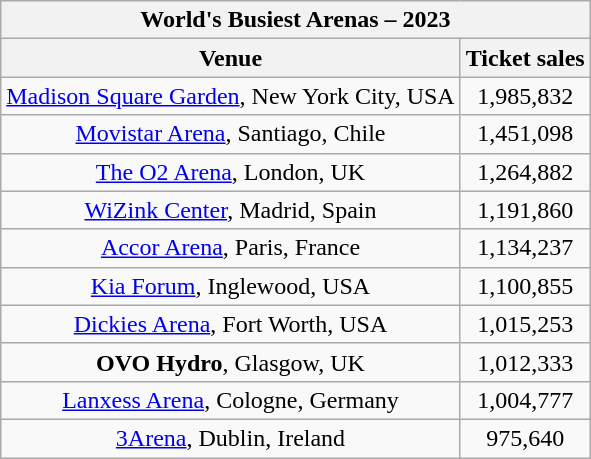<table class="wikitable collapsible" style="text-align:center">
<tr>
<th scope="col" colspan="3">World's Busiest Arenas – 2023</th>
</tr>
<tr>
<th>Venue</th>
<th>Ticket sales</th>
</tr>
<tr>
<td><a href='#'>Madison Square Garden</a>, New York City, USA</td>
<td>1,985,832</td>
</tr>
<tr>
<td><a href='#'>Movistar Arena</a>, Santiago, Chile</td>
<td>1,451,098</td>
</tr>
<tr>
<td><a href='#'>The O2 Arena</a>, London, UK</td>
<td>1,264,882</td>
</tr>
<tr>
<td><a href='#'>WiZink Center</a>, Madrid, Spain</td>
<td>1,191,860</td>
</tr>
<tr>
<td><a href='#'>Accor Arena</a>, Paris, France</td>
<td>1,134,237</td>
</tr>
<tr>
<td><a href='#'>Kia Forum</a>, Inglewood, USA</td>
<td>1,100,855</td>
</tr>
<tr>
<td><a href='#'>Dickies Arena</a>, Fort Worth, USA</td>
<td>1,015,253</td>
</tr>
<tr>
<td><strong>OVO Hydro</strong>, Glasgow, UK</td>
<td>1,012,333</td>
</tr>
<tr>
<td><a href='#'>Lanxess Arena</a>, Cologne, Germany</td>
<td>1,004,777</td>
</tr>
<tr>
<td><a href='#'>3Arena</a>, Dublin, Ireland</td>
<td>975,640</td>
</tr>
</table>
